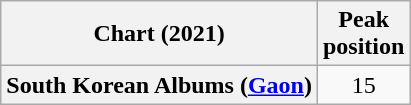<table class="wikitable plainrowheaders" style="text-align:center">
<tr>
<th scope="col">Chart (2021)</th>
<th scope="col">Peak<br>position</th>
</tr>
<tr>
<th scope="row">South Korean Albums (<a href='#'>Gaon</a>)</th>
<td>15</td>
</tr>
</table>
